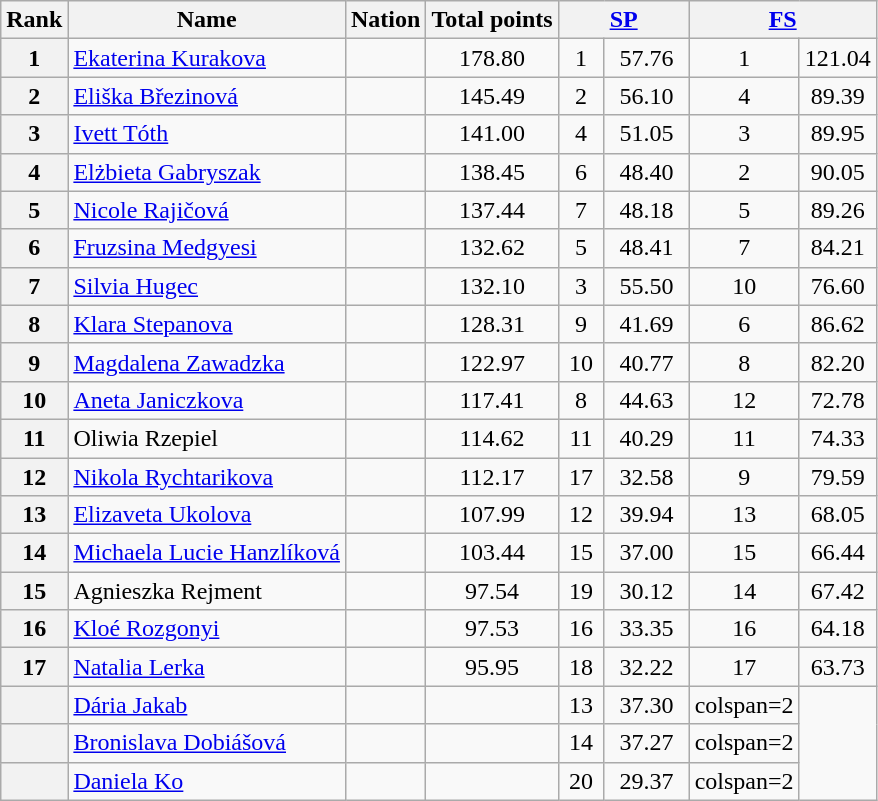<table class="wikitable sortable">
<tr>
<th>Rank</th>
<th>Name</th>
<th>Nation</th>
<th>Total points</th>
<th colspan=2 width=80px><a href='#'>SP</a></th>
<th colspan=2 width=80px><a href='#'>FS</a></th>
</tr>
<tr>
<th>1</th>
<td><a href='#'>Ekaterina Kurakova</a></td>
<td></td>
<td align=center>178.80</td>
<td align=center>1</td>
<td align=center>57.76</td>
<td align=center>1</td>
<td align=center>121.04</td>
</tr>
<tr>
<th>2</th>
<td><a href='#'>Eliška Březinová</a></td>
<td></td>
<td align=center>145.49</td>
<td align=center>2</td>
<td align=center>56.10</td>
<td align=center>4</td>
<td align=center>89.39</td>
</tr>
<tr>
<th>3</th>
<td><a href='#'>Ivett Tóth</a></td>
<td></td>
<td align=center>141.00</td>
<td align=center>4</td>
<td align=center>51.05</td>
<td align=center>3</td>
<td align=center>89.95</td>
</tr>
<tr>
<th>4</th>
<td><a href='#'>Elżbieta Gabryszak</a></td>
<td></td>
<td align=center>138.45</td>
<td align=center>6</td>
<td align=center>48.40</td>
<td align=center>2</td>
<td align=center>90.05</td>
</tr>
<tr>
<th>5</th>
<td><a href='#'>Nicole Rajičová</a></td>
<td></td>
<td align=center>137.44</td>
<td align=center>7</td>
<td align=center>48.18</td>
<td align=center>5</td>
<td align=center>89.26</td>
</tr>
<tr>
<th>6</th>
<td><a href='#'>Fruzsina Medgyesi</a></td>
<td></td>
<td align=center>132.62</td>
<td align=center>5</td>
<td align=center>48.41</td>
<td align=center>7</td>
<td align=center>84.21</td>
</tr>
<tr>
<th>7</th>
<td><a href='#'>Silvia Hugec</a></td>
<td></td>
<td align=center>132.10</td>
<td align=center>3</td>
<td align=center>55.50</td>
<td align=center>10</td>
<td align=center>76.60</td>
</tr>
<tr>
<th>8</th>
<td><a href='#'>Klara Stepanova</a></td>
<td></td>
<td align=center>128.31</td>
<td align=center>9</td>
<td align=center>41.69</td>
<td align=center>6</td>
<td align=center>86.62</td>
</tr>
<tr>
<th>9</th>
<td><a href='#'>Magdalena Zawadzka</a></td>
<td></td>
<td align=center>122.97</td>
<td align=center>10</td>
<td align=center>40.77</td>
<td align=center>8</td>
<td align=center>82.20</td>
</tr>
<tr>
<th>10</th>
<td><a href='#'>Aneta Janiczkova</a></td>
<td></td>
<td align=center>117.41</td>
<td align=center>8</td>
<td align=center>44.63</td>
<td align=center>12</td>
<td align=center>72.78</td>
</tr>
<tr>
<th>11</th>
<td>Oliwia Rzepiel</td>
<td></td>
<td align=center>114.62</td>
<td align=center>11</td>
<td align=center>40.29</td>
<td align=center>11</td>
<td align=center>74.33</td>
</tr>
<tr>
<th>12</th>
<td><a href='#'>Nikola Rychtarikova</a></td>
<td></td>
<td align=center>112.17</td>
<td align=center>17</td>
<td align=center>32.58</td>
<td align=center>9</td>
<td align=center>79.59</td>
</tr>
<tr>
<th>13</th>
<td><a href='#'>Elizaveta Ukolova</a></td>
<td></td>
<td align=center>107.99</td>
<td align=center>12</td>
<td align=center>39.94</td>
<td align=center>13</td>
<td align=center>68.05</td>
</tr>
<tr>
<th>14</th>
<td><a href='#'>Michaela Lucie Hanzlíková</a></td>
<td></td>
<td align=center>103.44</td>
<td align=center>15</td>
<td align=center>37.00</td>
<td align=center>15</td>
<td align=center>66.44</td>
</tr>
<tr>
<th>15</th>
<td>Agnieszka Rejment</td>
<td></td>
<td align=center>97.54</td>
<td align=center>19</td>
<td align=center>30.12</td>
<td align=center>14</td>
<td align=center>67.42</td>
</tr>
<tr>
<th>16</th>
<td><a href='#'>Kloé Rozgonyi</a></td>
<td></td>
<td align=center>97.53</td>
<td align=center>16</td>
<td align=center>33.35</td>
<td align=center>16</td>
<td align=center>64.18</td>
</tr>
<tr>
<th>17</th>
<td><a href='#'>Natalia Lerka</a></td>
<td></td>
<td align=center>95.95</td>
<td align=center>18</td>
<td align=center>32.22</td>
<td align=center>17</td>
<td align=center>63.73</td>
</tr>
<tr>
<th></th>
<td><a href='#'>Dária Jakab</a></td>
<td></td>
<td></td>
<td align="center">13</td>
<td align="center">37.30</td>
<td>colspan=2 </td>
</tr>
<tr>
<th></th>
<td><a href='#'>Bronislava Dobiášová</a></td>
<td></td>
<td></td>
<td align="center">14</td>
<td align="center">37.27</td>
<td>colspan=2 </td>
</tr>
<tr>
<th></th>
<td><a href='#'>Daniela Ko</a></td>
<td></td>
<td></td>
<td align="center">20</td>
<td align="center">29.37</td>
<td>colspan=2 </td>
</tr>
</table>
